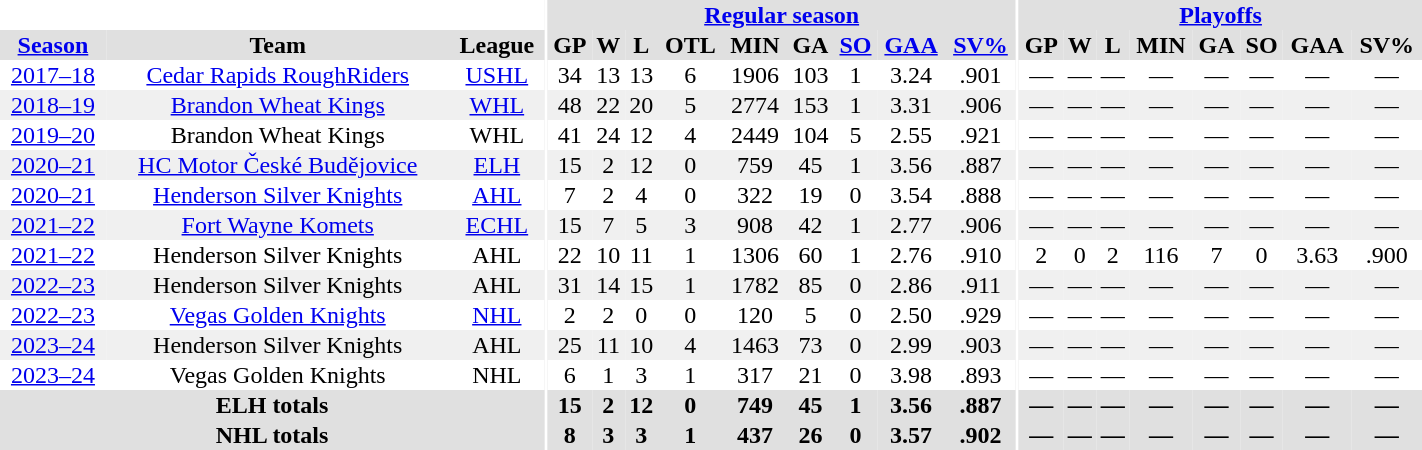<table border="0" cellpadding="1" cellspacing="0" style="width:75%; text-align:center;">
<tr bgcolor="#e0e0e0">
<th colspan="3" bgcolor="#ffffff"></th>
<th rowspan="99" bgcolor="#ffffff"></th>
<th colspan="9" bgcolor="#e0e0e0"><a href='#'>Regular season</a></th>
<th rowspan="99" bgcolor="#ffffff"></th>
<th colspan="8" bgcolor="#e0e0e0"><a href='#'>Playoffs</a></th>
</tr>
<tr bgcolor="#e0e0e0">
<th><a href='#'>Season</a></th>
<th>Team</th>
<th>League</th>
<th>GP</th>
<th>W</th>
<th>L</th>
<th>OTL</th>
<th>MIN</th>
<th>GA</th>
<th><a href='#'>SO</a></th>
<th><a href='#'>GAA</a></th>
<th><a href='#'>SV%</a></th>
<th>GP</th>
<th>W</th>
<th>L</th>
<th>MIN</th>
<th>GA</th>
<th>SO</th>
<th>GAA</th>
<th>SV%</th>
</tr>
<tr>
<td><a href='#'>2017–18</a></td>
<td><a href='#'>Cedar Rapids RoughRiders</a></td>
<td><a href='#'>USHL</a></td>
<td>34</td>
<td>13</td>
<td>13</td>
<td>6</td>
<td>1906</td>
<td>103</td>
<td>1</td>
<td>3.24</td>
<td>.901</td>
<td>—</td>
<td>—</td>
<td>—</td>
<td>—</td>
<td>—</td>
<td>—</td>
<td>—</td>
<td>—</td>
</tr>
<tr bgcolor="#f0f0f0">
<td><a href='#'>2018–19</a></td>
<td><a href='#'>Brandon Wheat Kings</a></td>
<td><a href='#'>WHL</a></td>
<td>48</td>
<td>22</td>
<td>20</td>
<td>5</td>
<td>2774</td>
<td>153</td>
<td>1</td>
<td>3.31</td>
<td>.906</td>
<td>—</td>
<td>—</td>
<td>—</td>
<td>—</td>
<td>—</td>
<td>—</td>
<td>—</td>
<td>—</td>
</tr>
<tr>
<td><a href='#'>2019–20</a></td>
<td>Brandon Wheat Kings</td>
<td>WHL</td>
<td>41</td>
<td>24</td>
<td>12</td>
<td>4</td>
<td>2449</td>
<td>104</td>
<td>5</td>
<td>2.55</td>
<td>.921</td>
<td>—</td>
<td>—</td>
<td>—</td>
<td>—</td>
<td>—</td>
<td>—</td>
<td>—</td>
<td>—</td>
</tr>
<tr bgcolor="#f0f0f0">
<td><a href='#'>2020–21</a></td>
<td><a href='#'>HC Motor České Budějovice</a></td>
<td><a href='#'>ELH</a></td>
<td>15</td>
<td>2</td>
<td>12</td>
<td>0</td>
<td>759</td>
<td>45</td>
<td>1</td>
<td>3.56</td>
<td>.887</td>
<td>—</td>
<td>—</td>
<td>—</td>
<td>—</td>
<td>—</td>
<td>—</td>
<td>—</td>
<td>—</td>
</tr>
<tr>
<td><a href='#'>2020–21</a></td>
<td><a href='#'>Henderson Silver Knights</a></td>
<td><a href='#'>AHL</a></td>
<td>7</td>
<td>2</td>
<td>4</td>
<td>0</td>
<td>322</td>
<td>19</td>
<td>0</td>
<td>3.54</td>
<td>.888</td>
<td>—</td>
<td>—</td>
<td>—</td>
<td>—</td>
<td>—</td>
<td>—</td>
<td>—</td>
<td>—</td>
</tr>
<tr bgcolor="#f0f0f0">
<td><a href='#'>2021–22</a></td>
<td><a href='#'>Fort Wayne Komets</a></td>
<td><a href='#'>ECHL</a></td>
<td>15</td>
<td>7</td>
<td>5</td>
<td>3</td>
<td>908</td>
<td>42</td>
<td>1</td>
<td>2.77</td>
<td>.906</td>
<td>—</td>
<td>—</td>
<td>—</td>
<td>—</td>
<td>—</td>
<td>—</td>
<td>—</td>
<td>—</td>
</tr>
<tr>
<td><a href='#'>2021–22</a></td>
<td>Henderson Silver Knights</td>
<td>AHL</td>
<td>22</td>
<td>10</td>
<td>11</td>
<td>1</td>
<td>1306</td>
<td>60</td>
<td>1</td>
<td>2.76</td>
<td>.910</td>
<td>2</td>
<td>0</td>
<td>2</td>
<td>116</td>
<td>7</td>
<td>0</td>
<td>3.63</td>
<td>.900</td>
</tr>
<tr bgcolor="#f0f0f0">
<td><a href='#'>2022–23</a></td>
<td>Henderson Silver Knights</td>
<td>AHL</td>
<td>31</td>
<td>14</td>
<td>15</td>
<td>1</td>
<td>1782</td>
<td>85</td>
<td>0</td>
<td>2.86</td>
<td>.911</td>
<td>—</td>
<td>—</td>
<td>—</td>
<td>—</td>
<td>—</td>
<td>—</td>
<td>—</td>
<td>—</td>
</tr>
<tr>
<td><a href='#'>2022–23</a></td>
<td><a href='#'>Vegas Golden Knights</a></td>
<td><a href='#'>NHL</a></td>
<td>2</td>
<td>2</td>
<td>0</td>
<td>0</td>
<td>120</td>
<td>5</td>
<td>0</td>
<td>2.50</td>
<td>.929</td>
<td>—</td>
<td>—</td>
<td>—</td>
<td>—</td>
<td>—</td>
<td>—</td>
<td>—</td>
<td>—</td>
</tr>
<tr bgcolor="#f0f0f0">
<td><a href='#'>2023–24</a></td>
<td>Henderson Silver Knights</td>
<td>AHL</td>
<td>25</td>
<td>11</td>
<td>10</td>
<td>4</td>
<td>1463</td>
<td>73</td>
<td>0</td>
<td>2.99</td>
<td>.903</td>
<td>—</td>
<td>—</td>
<td>—</td>
<td>—</td>
<td>—</td>
<td>—</td>
<td>—</td>
<td>—</td>
</tr>
<tr>
<td><a href='#'>2023–24</a></td>
<td>Vegas Golden Knights</td>
<td>NHL</td>
<td>6</td>
<td>1</td>
<td>3</td>
<td>1</td>
<td>317</td>
<td>21</td>
<td>0</td>
<td>3.98</td>
<td>.893</td>
<td>—</td>
<td>—</td>
<td>—</td>
<td>—</td>
<td>—</td>
<td>—</td>
<td>—</td>
<td>—</td>
</tr>
<tr bgcolor="#e0e0e0">
<th colspan=3>ELH totals</th>
<th>15</th>
<th>2</th>
<th>12</th>
<th>0</th>
<th>749</th>
<th>45</th>
<th>1</th>
<th>3.56</th>
<th>.887</th>
<th>—</th>
<th>—</th>
<th>—</th>
<th>—</th>
<th>—</th>
<th>—</th>
<th>—</th>
<th>—</th>
</tr>
<tr bgcolor="#e0e0e0">
<th colspan=3>NHL totals</th>
<th>8</th>
<th>3</th>
<th>3</th>
<th>1</th>
<th>437</th>
<th>26</th>
<th>0</th>
<th>3.57</th>
<th>.902</th>
<th>—</th>
<th>—</th>
<th>—</th>
<th>—</th>
<th>—</th>
<th>—</th>
<th>—</th>
<th>—</th>
</tr>
</table>
